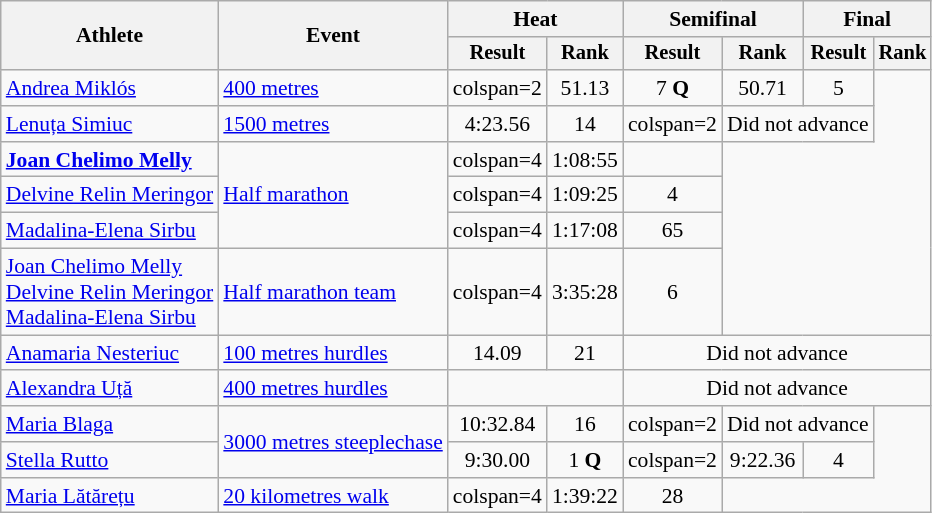<table class=wikitable style=font-size:90%>
<tr>
<th rowspan=2>Athlete</th>
<th rowspan=2>Event</th>
<th colspan=2>Heat</th>
<th colspan=2>Semifinal</th>
<th colspan=2>Final</th>
</tr>
<tr style=font-size:95%>
<th>Result</th>
<th>Rank</th>
<th>Result</th>
<th>Rank</th>
<th>Result</th>
<th>Rank</th>
</tr>
<tr align=center>
<td align=left><a href='#'>Andrea Miklós</a></td>
<td align=left><a href='#'>400 metres</a></td>
<td>colspan=2</td>
<td>51.13</td>
<td>7 <strong>Q</strong></td>
<td>50.71 </td>
<td>5</td>
</tr>
<tr align=center>
<td align=left><a href='#'>Lenuța Simiuc</a></td>
<td align=left><a href='#'>1500 metres</a></td>
<td>4:23.56</td>
<td>14</td>
<td>colspan=2</td>
<td colspan=2>Did not advance</td>
</tr>
<tr align=center>
<td align=left><strong><a href='#'>Joan Chelimo Melly</a></strong></td>
<td align=left rowspan=3><a href='#'>Half marathon</a></td>
<td>colspan=4</td>
<td>1:08:55</td>
<td></td>
</tr>
<tr align=center>
<td align=left><a href='#'>Delvine Relin Meringor</a></td>
<td>colspan=4</td>
<td>1:09:25 </td>
<td>4</td>
</tr>
<tr align=center>
<td align=left><a href='#'>Madalina-Elena Sirbu</a></td>
<td>colspan=4</td>
<td>1:17:08</td>
<td>65</td>
</tr>
<tr align=center>
<td align=left><a href='#'>Joan Chelimo Melly</a><br><a href='#'>Delvine Relin Meringor</a><br><a href='#'>Madalina-Elena Sirbu</a></td>
<td align=left><a href='#'>Half marathon team</a></td>
<td>colspan=4</td>
<td>3:35:28</td>
<td>6</td>
</tr>
<tr align=center>
<td align=left><a href='#'>Anamaria Nesteriuc</a></td>
<td align=left><a href='#'>100 metres hurdles</a></td>
<td>14.09 </td>
<td>21</td>
<td colspan=4>Did not advance</td>
</tr>
<tr align=center>
<td align=left><a href='#'>Alexandra Uță</a></td>
<td align=left><a href='#'>400 metres hurdles</a></td>
<td colspan=2></td>
<td colspan=4>Did not advance</td>
</tr>
<tr align=center>
<td align=left><a href='#'>Maria Blaga</a></td>
<td align=left rowspan=2><a href='#'>3000 metres steeplechase</a></td>
<td>10:32.84</td>
<td>16</td>
<td>colspan=2</td>
<td colspan=2>Did not advance</td>
</tr>
<tr align=center>
<td align=left><a href='#'>Stella Rutto</a></td>
<td>9:30.00</td>
<td>1 <strong>Q</strong></td>
<td>colspan=2</td>
<td>9:22.36 </td>
<td>4</td>
</tr>
<tr align=center>
<td align=left><a href='#'>Maria Lătărețu</a></td>
<td align=left><a href='#'>20 kilometres walk</a></td>
<td>colspan=4</td>
<td>1:39:22</td>
<td>28</td>
</tr>
</table>
